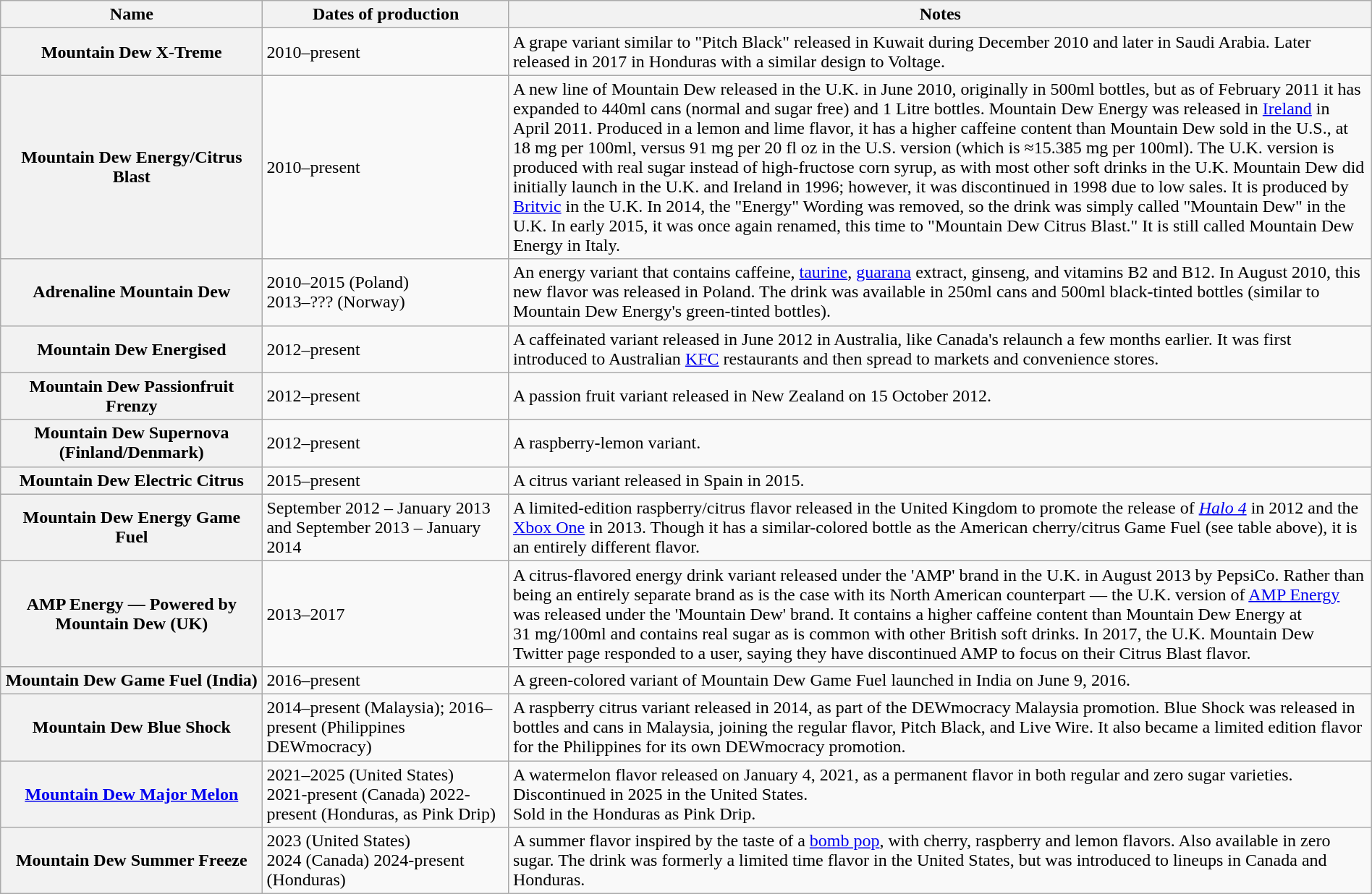<table class="wikitable" style="text-align:left; width:100%;">
<tr>
<th style="width:10%;">Name</th>
<th style="width:10%;">Dates of production</th>
<th style="width:35%;">Notes</th>
</tr>
<tr>
<th>Mountain Dew X-Treme</th>
<td>2010–present</td>
<td>A grape variant similar to "Pitch Black" released in Kuwait during December 2010 and later in Saudi Arabia. Later released in 2017 in Honduras with a similar design to Voltage.</td>
</tr>
<tr>
<th>Mountain Dew Energy/Citrus Blast</th>
<td>2010–present</td>
<td>A new line of Mountain Dew released in the U.K. in June 2010, originally in 500ml bottles, but as of February 2011 it has expanded to 440ml cans (normal and sugar free) and 1 Litre bottles. Mountain Dew Energy was released in <a href='#'>Ireland</a> in April 2011. Produced in a lemon and lime flavor, it has a higher caffeine content than Mountain Dew sold in the U.S., at 18 mg per 100ml, versus 91 mg per 20 fl oz in the U.S. version (which is ≈15.385 mg per 100ml). The U.K. version is produced with real sugar instead of high-fructose corn syrup, as with most other soft drinks in the U.K. Mountain Dew did initially launch in the U.K. and Ireland in 1996; however, it was discontinued in 1998 due to low sales. It is produced by <a href='#'>Britvic</a> in the U.K. In 2014, the "Energy" Wording was removed, so the drink was simply called "Mountain Dew" in the U.K. In early 2015, it was once again renamed, this time to "Mountain Dew Citrus Blast." It is still called Mountain Dew Energy in Italy.</td>
</tr>
<tr>
<th>Adrenaline Mountain Dew</th>
<td>2010–2015 (Poland)<br>2013–??? (Norway)</td>
<td>An energy variant that contains caffeine, <a href='#'>taurine</a>, <a href='#'>guarana</a> extract, ginseng, and vitamins B2 and B12. In August 2010, this new flavor was released in Poland. The drink was available in 250ml cans and 500ml black-tinted bottles (similar to Mountain Dew Energy's green-tinted bottles).</td>
</tr>
<tr>
<th>Mountain Dew Energised</th>
<td>2012–present</td>
<td>A caffeinated variant released in June 2012 in Australia, like Canada's relaunch a few months earlier. It was first introduced to Australian <a href='#'>KFC</a> restaurants and then spread to markets and convenience stores.</td>
</tr>
<tr>
<th>Mountain Dew Passionfruit Frenzy</th>
<td>2012–present</td>
<td>A passion fruit variant released in New Zealand on 15 October 2012.</td>
</tr>
<tr>
<th>Mountain Dew Supernova (Finland/Denmark)</th>
<td>2012–present</td>
<td>A raspberry-lemon variant.</td>
</tr>
<tr>
<th>Mountain Dew Electric Citrus</th>
<td>2015–present</td>
<td>A citrus variant released in Spain in 2015.</td>
</tr>
<tr>
<th>Mountain Dew Energy Game Fuel</th>
<td>September 2012 – January 2013 and September 2013 – January 2014</td>
<td>A limited-edition raspberry/citrus flavor released in the United Kingdom to promote the release of <em><a href='#'>Halo 4</a></em> in 2012 and the <a href='#'>Xbox One</a> in 2013. Though it has a similar-colored bottle as the American cherry/citrus Game Fuel (see table above), it is an entirely different flavor.</td>
</tr>
<tr>
<th>AMP Energy — Powered by Mountain Dew (UK)</th>
<td>2013–2017</td>
<td>A citrus-flavored energy drink variant released under the 'AMP' brand in the U.K. in August 2013 by PepsiCo. Rather than being an entirely separate brand as is the case with its North American counterpart — the U.K. version of <a href='#'>AMP Energy</a> was released under the 'Mountain Dew' brand. It contains a higher caffeine content than Mountain Dew Energy at 31 mg/100ml and contains real sugar as is common with other British soft drinks. In 2017, the U.K. Mountain Dew Twitter page responded to a user, saying they have discontinued AMP to focus on their Citrus Blast flavor.</td>
</tr>
<tr>
<th>Mountain Dew Game Fuel (India)</th>
<td>2016–present</td>
<td>A green-colored variant of Mountain Dew Game Fuel launched in India on June 9, 2016.</td>
</tr>
<tr>
<th>Mountain Dew Blue Shock</th>
<td>2014–present (Malaysia); 2016–present (Philippines DEWmocracy)</td>
<td>A raspberry citrus variant released in 2014, as part of the DEWmocracy Malaysia promotion. Blue Shock was released in bottles and cans in Malaysia, joining the regular flavor, Pitch Black, and Live Wire. It also became a limited edition flavor for the Philippines for its own DEWmocracy promotion.</td>
</tr>
<tr>
<th><a href='#'>Mountain Dew Major Melon</a></th>
<td>2021–2025 (United States)<br>2021-present (Canada)
2022-present (Honduras, as Pink Drip)</td>
<td>A watermelon flavor released on January 4, 2021, as a permanent flavor in both regular and zero sugar varieties. Discontinued in 2025 in the United States.<br>Sold in the Honduras as Pink Drip.</td>
</tr>
<tr>
<th>Mountain Dew Summer Freeze</th>
<td>2023 (United States)<br>2024 (Canada)
2024-present (Honduras)</td>
<td>A summer flavor inspired by the taste of a <a href='#'>bomb pop</a>, with cherry, raspberry and lemon flavors. Also available in zero sugar. The drink was formerly a limited time flavor in the United States, but was introduced to lineups in Canada and Honduras.</td>
</tr>
</table>
